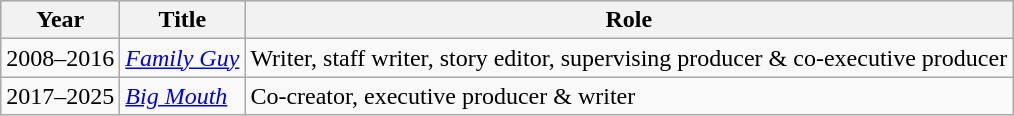<table class="wikitable">
<tr style="background:#b0c4de; text-align:center;">
<th>Year</th>
<th>Title</th>
<th>Role</th>
</tr>
<tr>
<td>2008–2016</td>
<td><em><a href='#'>Family Guy</a></em></td>
<td>Writer, staff writer, story editor, supervising producer & co-executive producer</td>
</tr>
<tr>
<td>2017–2025</td>
<td><em><a href='#'>Big Mouth</a></em></td>
<td>Co-creator, executive producer & writer</td>
</tr>
</table>
